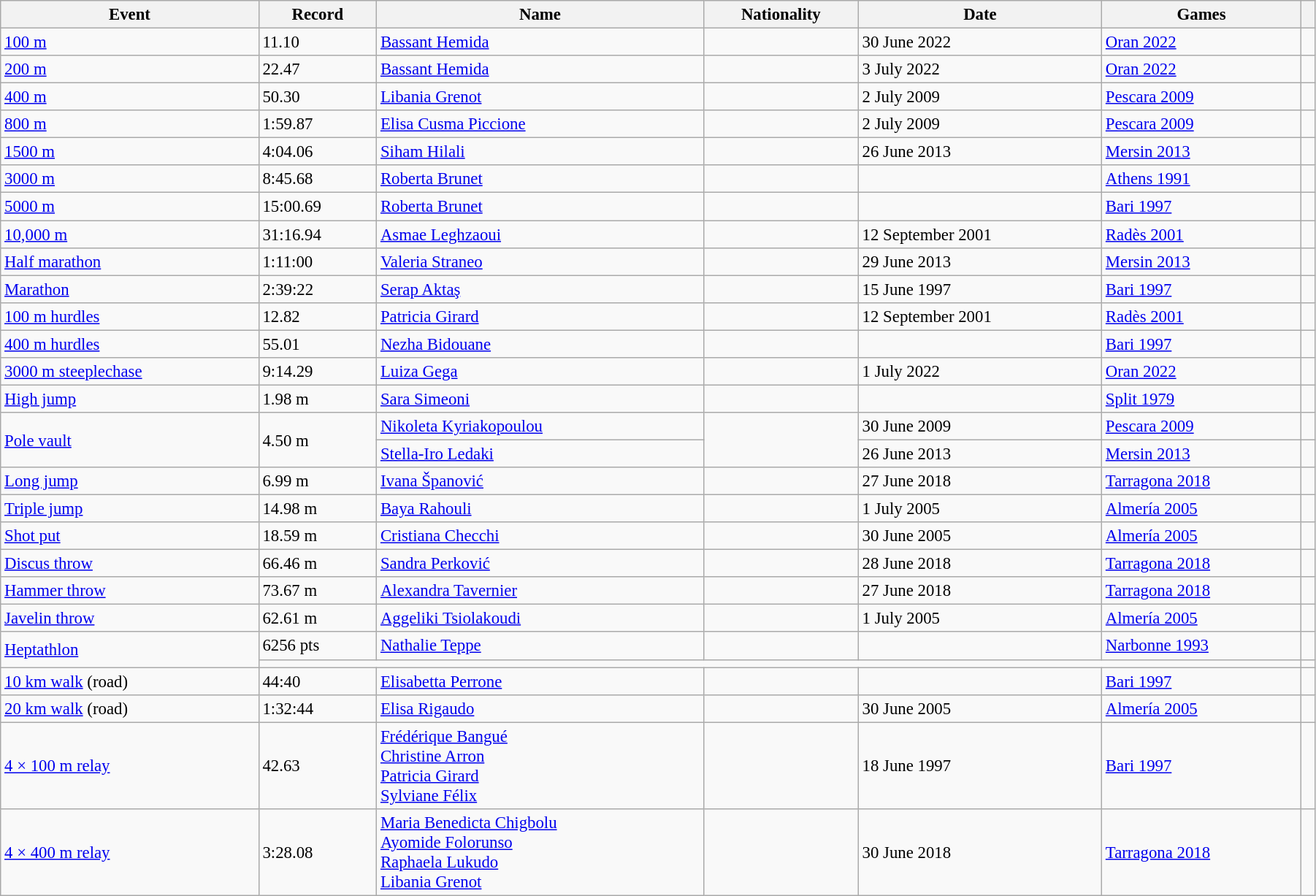<table class="wikitable" style="font-size:95%; width: 95%;">
<tr>
<th>Event</th>
<th>Record</th>
<th>Name</th>
<th>Nationality</th>
<th>Date</th>
<th>Games</th>
<th></th>
</tr>
<tr>
<td><a href='#'>100 m</a></td>
<td>11.10 </td>
<td><a href='#'>Bassant Hemida</a></td>
<td></td>
<td>30 June 2022</td>
<td><a href='#'>Oran 2022</a></td>
<td></td>
</tr>
<tr>
<td><a href='#'>200 m</a></td>
<td>22.47  </td>
<td><a href='#'>Bassant Hemida</a></td>
<td></td>
<td>3 July 2022</td>
<td><a href='#'>Oran 2022</a></td>
<td></td>
</tr>
<tr>
<td><a href='#'>400 m</a></td>
<td>50.30</td>
<td><a href='#'>Libania Grenot</a></td>
<td></td>
<td>2 July 2009</td>
<td><a href='#'>Pescara 2009</a></td>
<td></td>
</tr>
<tr>
<td><a href='#'>800 m</a></td>
<td>1:59.87</td>
<td><a href='#'>Elisa Cusma Piccione</a></td>
<td></td>
<td>2 July 2009</td>
<td><a href='#'>Pescara 2009</a></td>
<td></td>
</tr>
<tr>
<td><a href='#'>1500 m</a></td>
<td>4:04.06</td>
<td><a href='#'>Siham Hilali</a></td>
<td></td>
<td>26 June 2013</td>
<td><a href='#'>Mersin 2013</a></td>
<td></td>
</tr>
<tr>
<td><a href='#'>3000 m</a></td>
<td>8:45.68</td>
<td><a href='#'>Roberta Brunet</a></td>
<td></td>
<td></td>
<td><a href='#'>Athens 1991</a></td>
<td></td>
</tr>
<tr>
<td><a href='#'>5000 m</a></td>
<td>15:00.69</td>
<td><a href='#'>Roberta Brunet</a></td>
<td></td>
<td></td>
<td><a href='#'>Bari 1997</a></td>
<td></td>
</tr>
<tr>
<td><a href='#'>10,000 m</a></td>
<td>31:16.94</td>
<td><a href='#'>Asmae Leghzaoui</a></td>
<td></td>
<td>12 September 2001</td>
<td><a href='#'>Radès 2001</a></td>
<td></td>
</tr>
<tr>
<td><a href='#'>Half marathon</a></td>
<td>1:11:00</td>
<td><a href='#'>Valeria Straneo</a></td>
<td></td>
<td>29 June 2013</td>
<td><a href='#'>Mersin 2013</a></td>
<td></td>
</tr>
<tr>
<td><a href='#'>Marathon</a></td>
<td>2:39:22</td>
<td><a href='#'>Serap Aktaş</a></td>
<td></td>
<td>15 June 1997</td>
<td><a href='#'>Bari 1997</a></td>
<td></td>
</tr>
<tr>
<td><a href='#'>100 m hurdles</a></td>
<td>12.82 </td>
<td><a href='#'>Patricia Girard</a></td>
<td></td>
<td>12 September 2001</td>
<td><a href='#'>Radès 2001</a></td>
<td></td>
</tr>
<tr>
<td><a href='#'>400 m hurdles</a></td>
<td>55.01</td>
<td><a href='#'>Nezha Bidouane</a></td>
<td></td>
<td></td>
<td><a href='#'>Bari 1997</a></td>
<td></td>
</tr>
<tr>
<td><a href='#'>3000 m steeplechase</a></td>
<td>9:14.29 </td>
<td><a href='#'>Luiza Gega</a></td>
<td></td>
<td>1 July 2022</td>
<td><a href='#'>Oran 2022</a></td>
<td></td>
</tr>
<tr>
<td><a href='#'>High jump</a></td>
<td>1.98 m</td>
<td><a href='#'>Sara Simeoni</a></td>
<td></td>
<td></td>
<td><a href='#'>Split 1979</a></td>
<td></td>
</tr>
<tr>
<td rowspan="2"><a href='#'>Pole vault</a></td>
<td rowspan="2">4.50 m</td>
<td><a href='#'>Nikoleta Kyriakopoulou</a></td>
<td rowspan="2"></td>
<td>30 June 2009</td>
<td><a href='#'>Pescara 2009</a></td>
<td></td>
</tr>
<tr>
<td><a href='#'>Stella-Iro Ledaki</a></td>
<td>26 June 2013</td>
<td><a href='#'>Mersin 2013</a></td>
<td></td>
</tr>
<tr>
<td><a href='#'>Long jump</a></td>
<td>6.99 m </td>
<td><a href='#'>Ivana Španović</a></td>
<td></td>
<td>27 June 2018</td>
<td><a href='#'>Tarragona 2018</a></td>
<td></td>
</tr>
<tr>
<td><a href='#'>Triple jump</a></td>
<td>14.98 m </td>
<td><a href='#'>Baya Rahouli</a></td>
<td></td>
<td>1 July 2005</td>
<td><a href='#'>Almería 2005</a></td>
<td></td>
</tr>
<tr>
<td><a href='#'>Shot put</a></td>
<td>18.59 m</td>
<td><a href='#'>Cristiana Checchi</a></td>
<td></td>
<td>30 June 2005</td>
<td><a href='#'>Almería 2005</a></td>
<td></td>
</tr>
<tr>
<td><a href='#'>Discus throw</a></td>
<td>66.46 m</td>
<td><a href='#'>Sandra Perković</a></td>
<td></td>
<td>28 June 2018</td>
<td><a href='#'>Tarragona 2018</a></td>
<td></td>
</tr>
<tr>
<td><a href='#'>Hammer throw</a></td>
<td>73.67 m</td>
<td><a href='#'>Alexandra Tavernier</a></td>
<td></td>
<td>27 June 2018</td>
<td><a href='#'>Tarragona 2018</a></td>
<td></td>
</tr>
<tr>
<td><a href='#'>Javelin throw</a></td>
<td>62.61 m</td>
<td><a href='#'>Aggeliki Tsiolakoudi</a></td>
<td></td>
<td>1 July 2005</td>
<td><a href='#'>Almería 2005</a></td>
<td></td>
</tr>
<tr>
<td rowspan=2><a href='#'>Heptathlon</a></td>
<td>6256 pts</td>
<td><a href='#'>Nathalie Teppe</a></td>
<td></td>
<td></td>
<td><a href='#'>Narbonne 1993</a></td>
<td></td>
</tr>
<tr>
<td colspan=5></td>
<td></td>
</tr>
<tr>
<td><a href='#'>10 km walk</a> (road)</td>
<td>44:40</td>
<td><a href='#'>Elisabetta Perrone</a></td>
<td></td>
<td></td>
<td><a href='#'>Bari 1997</a></td>
<td></td>
</tr>
<tr>
<td><a href='#'>20 km walk</a> (road)</td>
<td>1:32:44</td>
<td><a href='#'>Elisa Rigaudo</a></td>
<td></td>
<td>30 June 2005</td>
<td><a href='#'>Almería 2005</a></td>
<td></td>
</tr>
<tr>
<td><a href='#'>4 × 100 m relay</a></td>
<td>42.63</td>
<td><a href='#'>Frédérique Bangué</a><br><a href='#'>Christine Arron</a><br><a href='#'>Patricia Girard</a><br><a href='#'>Sylviane Félix</a></td>
<td></td>
<td>18 June 1997</td>
<td><a href='#'>Bari 1997</a></td>
<td></td>
</tr>
<tr>
<td><a href='#'>4 × 400 m relay</a></td>
<td>3:28.08</td>
<td><a href='#'>Maria Benedicta Chigbolu</a><br><a href='#'>Ayomide Folorunso</a><br><a href='#'>Raphaela Lukudo</a><br><a href='#'>Libania Grenot</a></td>
<td></td>
<td>30 June 2018</td>
<td><a href='#'>Tarragona 2018</a></td>
<td></td>
</tr>
</table>
